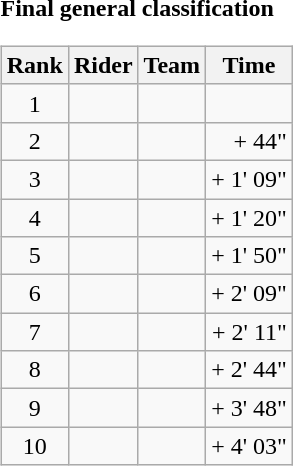<table>
<tr>
<td><strong>Final general classification</strong><br><table class="wikitable">
<tr>
<th scope="col">Rank</th>
<th scope="col">Rider</th>
<th scope="col">Team</th>
<th scope="col">Time</th>
</tr>
<tr>
<td style="text-align:center;">1</td>
<td></td>
<td></td>
<td style="text-align:right;"></td>
</tr>
<tr>
<td style="text-align:center;">2</td>
<td></td>
<td></td>
<td style="text-align:right;">+ 44"</td>
</tr>
<tr>
<td style="text-align:center;">3</td>
<td></td>
<td></td>
<td style="text-align:right;">+ 1' 09"</td>
</tr>
<tr>
<td style="text-align:center;">4</td>
<td></td>
<td></td>
<td style="text-align:right;">+ 1' 20"</td>
</tr>
<tr>
<td style="text-align:center;">5</td>
<td></td>
<td></td>
<td style="text-align:right;">+ 1' 50"</td>
</tr>
<tr>
<td style="text-align:center;">6</td>
<td></td>
<td></td>
<td style="text-align:right;">+ 2' 09"</td>
</tr>
<tr>
<td style="text-align:center;">7</td>
<td></td>
<td></td>
<td style="text-align:right;">+ 2' 11"</td>
</tr>
<tr>
<td style="text-align:center;">8</td>
<td></td>
<td></td>
<td style="text-align:right;">+ 2' 44"</td>
</tr>
<tr>
<td style="text-align:center;">9</td>
<td></td>
<td></td>
<td style="text-align:right;">+ 3' 48"</td>
</tr>
<tr>
<td style="text-align:center;">10</td>
<td></td>
<td></td>
<td style="text-align:right;">+ 4' 03"</td>
</tr>
</table>
</td>
</tr>
</table>
